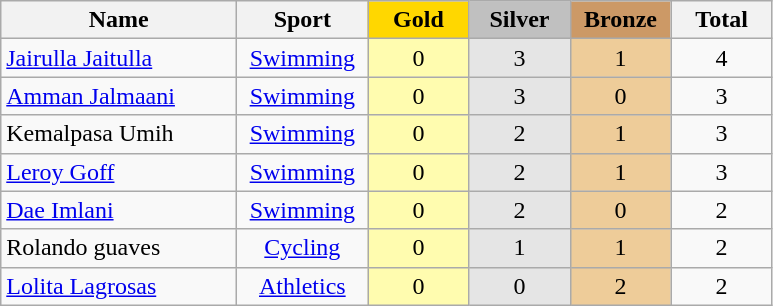<table class="wikitable" style="text-align:center;">
<tr>
<th width=150>Name</th>
<th width=80>Sport</th>
<td bgcolor=gold width=60><strong>Gold</strong></td>
<td bgcolor=silver width=60><strong>Silver</strong></td>
<td bgcolor=#cc9966 width=60><strong>Bronze</strong></td>
<th width=60>Total</th>
</tr>
<tr>
<td align=left><a href='#'>Jairulla Jaitulla</a></td>
<td><a href='#'>Swimming</a></td>
<td bgcolor=#fffcaf>0</td>
<td bgcolor=#e5e5e5>3</td>
<td bgcolor=#eecc99>1</td>
<td>4</td>
</tr>
<tr>
<td align=left><a href='#'>Amman Jalmaani</a></td>
<td><a href='#'>Swimming</a></td>
<td bgcolor=#fffcaf>0</td>
<td bgcolor=#e5e5e5>3</td>
<td bgcolor=#eecc99>0</td>
<td>3</td>
</tr>
<tr>
<td align=left>Kemalpasa Umih</td>
<td><a href='#'>Swimming</a></td>
<td bgcolor=#fffcaf>0</td>
<td bgcolor=#e5e5e5>2</td>
<td bgcolor=#eecc99>1</td>
<td>3</td>
</tr>
<tr>
<td align=left><a href='#'>Leroy Goff</a></td>
<td><a href='#'>Swimming</a></td>
<td bgcolor=#fffcaf>0</td>
<td bgcolor=#e5e5e5>2</td>
<td bgcolor=#eecc99>1</td>
<td>3</td>
</tr>
<tr>
<td align=left><a href='#'>Dae Imlani</a></td>
<td><a href='#'>Swimming</a></td>
<td bgcolor=#fffcaf>0</td>
<td bgcolor=#e5e5e5>2</td>
<td bgcolor=#eecc99>0</td>
<td>2</td>
</tr>
<tr>
<td align=left>Rolando guaves</td>
<td><a href='#'>Cycling</a></td>
<td bgcolor=#fffcaf>0</td>
<td bgcolor=#e5e5e5>1</td>
<td bgcolor=#eecc99>1</td>
<td>2</td>
</tr>
<tr>
<td align=left><a href='#'>Lolita Lagrosas</a></td>
<td><a href='#'>Athletics</a></td>
<td bgcolor=#fffcaf>0</td>
<td bgcolor=#e5e5e5>0</td>
<td bgcolor=#eecc99>2</td>
<td>2</td>
</tr>
</table>
